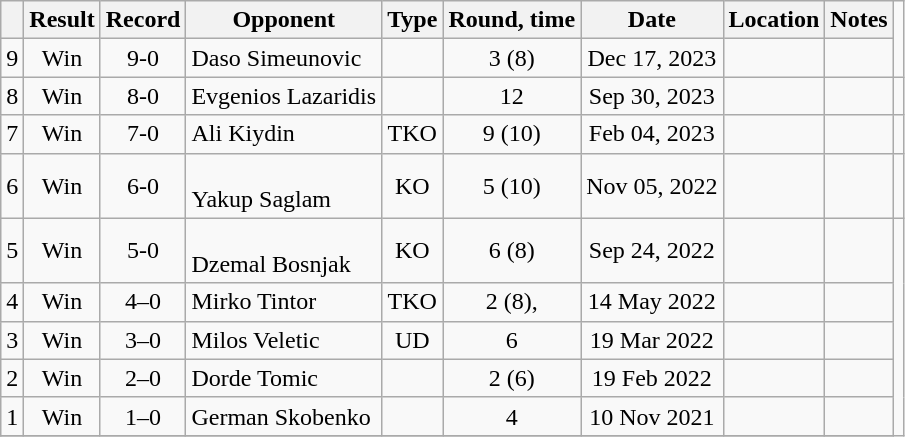<table class="wikitable" style="text-align:center">
<tr>
<th></th>
<th>Result</th>
<th>Record</th>
<th>Opponent</th>
<th>Type</th>
<th>Round, time</th>
<th>Date</th>
<th>Location</th>
<th>Notes</th>
</tr>
<tr>
<td>9</td>
<td>Win</td>
<td>9-0</td>
<td style="text-align:left;">Daso Simeunovic</td>
<td></td>
<td>3 (8) </td>
<td>Dec 17, 2023</td>
<td style="text-align:left;"><br></td>
<td></td>
</tr>
<tr>
<td>8</td>
<td>Win</td>
<td>8-0</td>
<td style="text-align:left;">Evgenios Lazaridis</td>
<td></td>
<td>12</td>
<td>Sep 30, 2023</td>
<td style="text-align:left;"><br></td>
<td></td>
<td></td>
</tr>
<tr>
<td>7</td>
<td>Win</td>
<td>7-0</td>
<td style="text-align:left;">Ali Kiydin</td>
<td>TKO</td>
<td>9 (10)</td>
<td>Feb 04, 2023</td>
<td style="text-align:left;"><br></td>
<td style="text-align:left;"></td>
<td></td>
</tr>
<tr>
<td>6</td>
<td>Win</td>
<td>6-0</td>
<td style="text-align:left;"><br>Yakup Saglam</td>
<td>KO</td>
<td>5 (10) </td>
<td>Nov 05, 2022</td>
<td style="text-align:left;"></td>
<td style="text-align:left;"></td>
<td></td>
</tr>
<tr>
<td>5</td>
<td>Win</td>
<td>5-0</td>
<td style="text-align:left;"><br>Dzemal Bosnjak</td>
<td>KO</td>
<td>6 (8) </td>
<td>Sep 24, 2022</td>
<td style="text-align:left;"></td>
<td></td>
</tr>
<tr>
<td>4</td>
<td>Win</td>
<td>4–0</td>
<td align=left>Mirko Tintor</td>
<td>TKO</td>
<td>2 (8), </td>
<td>14 May 2022</td>
<td align=left></td>
<td></td>
</tr>
<tr>
<td>3</td>
<td>Win</td>
<td>3–0</td>
<td align=left>Milos Veletic</td>
<td>UD</td>
<td>6</td>
<td>19 Mar 2022</td>
<td align=left></td>
<td></td>
</tr>
<tr>
<td>2</td>
<td>Win</td>
<td>2–0</td>
<td align=left>Dorde Tomic</td>
<td></td>
<td>2 (6) </td>
<td>19 Feb 2022</td>
<td align=left></td>
<td></td>
</tr>
<tr>
<td>1</td>
<td>Win</td>
<td>1–0</td>
<td align=left>German Skobenko</td>
<td></td>
<td>4</td>
<td>10 Nov 2021</td>
<td align=left></td>
<td></td>
</tr>
<tr>
</tr>
</table>
